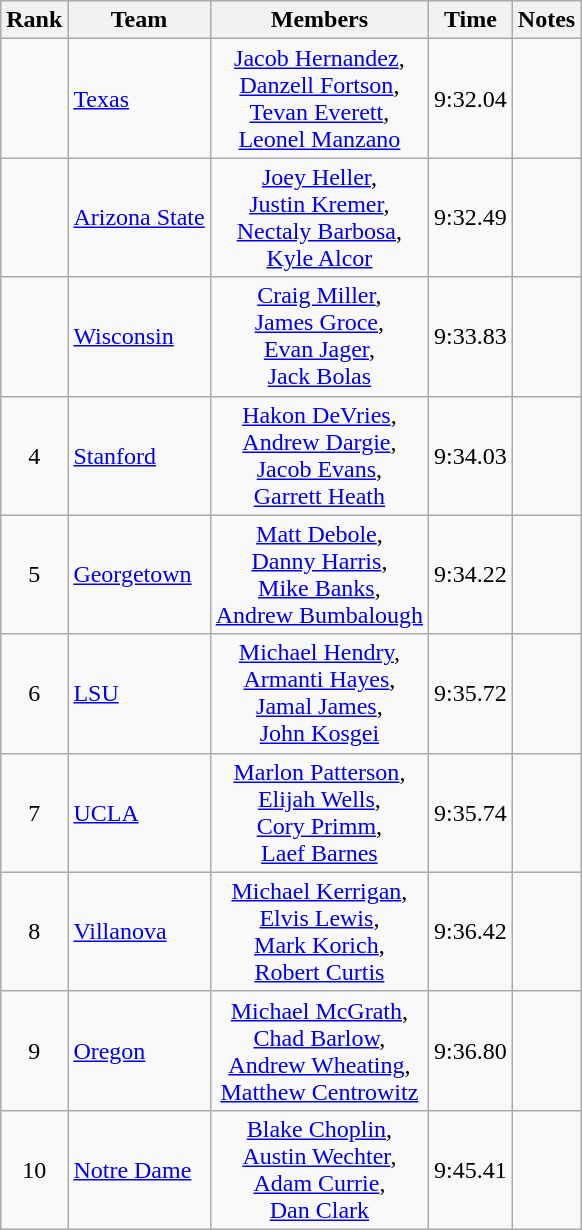<table class="wikitable sortable" style="text-align:center">
<tr>
<th>Rank</th>
<th>Team</th>
<th>Members</th>
<th>Time</th>
<th>Notes</th>
</tr>
<tr>
<td></td>
<td align=left><a href='#'>Texas</a></td>
<td><a href='#'>Jacob Hernandez</a>,<br><a href='#'>Danzell Fortson</a>,<br><a href='#'>Tevan Everett</a>,<br><a href='#'>Leonel Manzano</a></td>
<td>9:32.04</td>
<td></td>
</tr>
<tr>
<td></td>
<td align=left><a href='#'>Arizona State</a></td>
<td><a href='#'>Joey Heller</a>,<br><a href='#'>Justin Kremer</a>,<br><a href='#'>Nectaly Barbosa</a>,<br><a href='#'>Kyle Alcor</a></td>
<td>9:32.49</td>
<td></td>
</tr>
<tr>
<td></td>
<td align=left><a href='#'>Wisconsin</a></td>
<td><a href='#'>Craig Miller</a>,<br><a href='#'>James Groce</a>,<br><a href='#'>Evan Jager</a>,<br><a href='#'>Jack Bolas</a></td>
<td>9:33.83</td>
<td></td>
</tr>
<tr>
<td>4</td>
<td align=left><a href='#'>Stanford</a></td>
<td><a href='#'>Hakon DeVries</a>,<br><a href='#'>Andrew Dargie</a>,<br><a href='#'>Jacob Evans</a>,<br><a href='#'>Garrett Heath</a></td>
<td>9:34.03</td>
<td></td>
</tr>
<tr>
<td>5</td>
<td align=left><a href='#'>Georgetown</a></td>
<td><a href='#'>Matt Debole</a>,<br><a href='#'>Danny Harris</a>,<br><a href='#'>Mike Banks</a>,<br><a href='#'>Andrew Bumbalough</a></td>
<td>9:34.22</td>
<td></td>
</tr>
<tr>
<td>6</td>
<td align=left><a href='#'>LSU</a></td>
<td><a href='#'>Michael Hendry</a>,<br><a href='#'>Armanti Hayes</a>,<br><a href='#'>Jamal James</a>,<br><a href='#'>John Kosgei</a> </td>
<td>9:35.72</td>
<td></td>
</tr>
<tr>
<td>7</td>
<td align=left><a href='#'>UCLA</a></td>
<td><a href='#'>Marlon Patterson</a>,<br><a href='#'>Elijah Wells</a>,<br><a href='#'>Cory Primm</a>,<br><a href='#'>Laef Barnes</a></td>
<td>9:35.74</td>
<td></td>
</tr>
<tr>
<td>8</td>
<td align=left><a href='#'>Villanova</a></td>
<td><a href='#'>Michael Kerrigan</a>,<br><a href='#'>Elvis Lewis</a>,<br><a href='#'>Mark Korich</a>,<br><a href='#'>Robert Curtis</a></td>
<td>9:36.42</td>
<td></td>
</tr>
<tr>
<td>9</td>
<td align=left><a href='#'>Oregon</a></td>
<td><a href='#'>Michael McGrath</a>,<br><a href='#'>Chad Barlow</a>,<br><a href='#'>Andrew Wheating</a>,<br><a href='#'>Matthew Centrowitz</a></td>
<td>9:36.80</td>
<td></td>
</tr>
<tr>
<td>10</td>
<td align=left><a href='#'>Notre Dame</a></td>
<td><a href='#'>Blake Choplin</a>,<br><a href='#'>Austin Wechter</a>,<br><a href='#'>Adam Currie</a>,<br><a href='#'>Dan Clark</a></td>
<td>9:45.41</td>
<td></td>
</tr>
</table>
